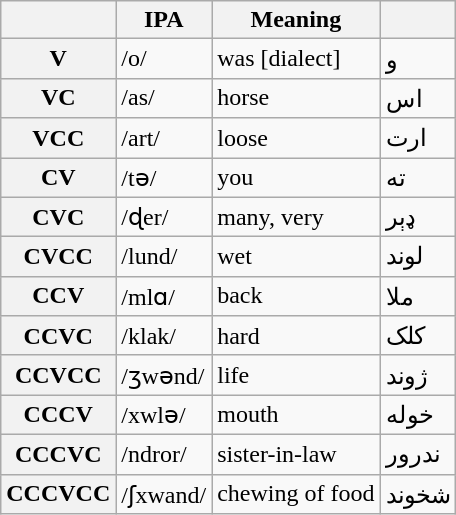<table class="wikitable">
<tr>
<th></th>
<th>IPA</th>
<th>Meaning</th>
<th></th>
</tr>
<tr>
<th>V</th>
<td>/o/</td>
<td>was [dialect]</td>
<td>و</td>
</tr>
<tr>
<th>VC</th>
<td>/as/</td>
<td>horse</td>
<td>اس</td>
</tr>
<tr>
<th>VCC</th>
<td>/art/</td>
<td>loose</td>
<td>ارت</td>
</tr>
<tr>
<th>CV</th>
<td>/tə/</td>
<td>you</td>
<td>ته</td>
</tr>
<tr>
<th>CVC</th>
<td>/ɖer/</td>
<td>many, very</td>
<td>ډېر</td>
</tr>
<tr>
<th>CVCC</th>
<td>/lund/</td>
<td>wet</td>
<td>لوند</td>
</tr>
<tr>
<th>CCV</th>
<td>/mlɑ/</td>
<td>back</td>
<td>ملا</td>
</tr>
<tr>
<th>CCVC</th>
<td>/klak/</td>
<td>hard</td>
<td>کلک</td>
</tr>
<tr>
<th>CCVCC</th>
<td>/ʒwənd/</td>
<td>life</td>
<td>ژوند</td>
</tr>
<tr>
<th>CCCV</th>
<td>/xwlə/</td>
<td>mouth</td>
<td>خوله</td>
</tr>
<tr>
<th>CCCVC</th>
<td>/ndror/</td>
<td>sister-in-law</td>
<td>ندرور</td>
</tr>
<tr>
<th>CCCVCC</th>
<td>/ʃxwand/</td>
<td>chewing of food</td>
<td>شخوند</td>
</tr>
</table>
